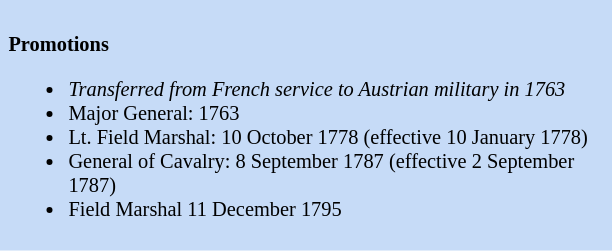<table class="toccolours" style="float: left; margin-left: 1em; margin-right: 2em; font-size: 85%; background:#c6dbf7; color:black; width:30em; max-width: 40%;" cellspacing="5">
<tr>
<td style="text-align: left;"><br><strong>Promotions</strong><ul><li><em>Transferred from French service to Austrian military in 1763</em></li><li>Major General: 1763</li><li>Lt. Field Marshal: 10 October 1778 (effective 10 January 1778)</li><li>General of Cavalry: 8 September 1787 (effective 2 September 1787)</li><li>Field Marshal 11 December 1795</li></ul></td>
</tr>
</table>
